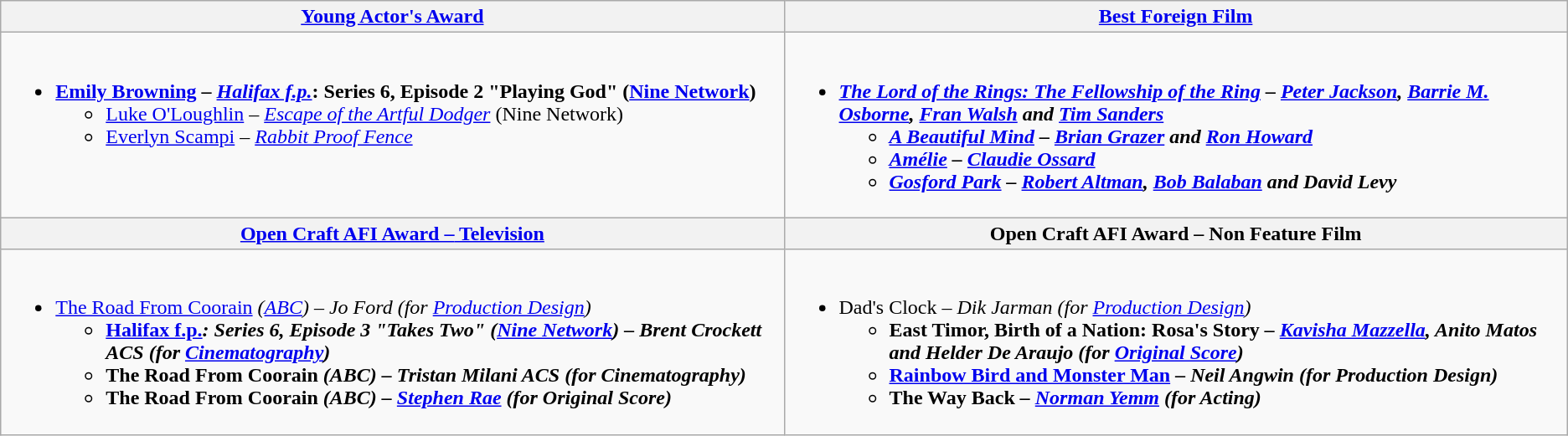<table class="wikitable">
<tr>
<th><a href='#'>Young Actor's Award</a></th>
<th><a href='#'>Best Foreign Film</a></th>
</tr>
<tr>
<td valign="top" width="50%"><br><ul><li><strong><a href='#'>Emily Browning</a> – <em><a href='#'>Halifax f.p.</a></em>: Series 6, Episode 2 "Playing God" (<a href='#'>Nine Network</a>)</strong><ul><li><a href='#'>Luke O'Loughlin</a> – <em><a href='#'>Escape of the Artful Dodger</a></em> (Nine Network)</li><li><a href='#'>Everlyn Scampi</a> – <em><a href='#'>Rabbit Proof Fence</a></em></li></ul></li></ul></td>
<td valign="top" width="50%"><br><ul><li><strong><em><a href='#'>The Lord of the Rings: The Fellowship of the Ring</a><em> – <a href='#'>Peter Jackson</a>, <a href='#'>Barrie M. Osborne</a>, <a href='#'>Fran Walsh</a> and <a href='#'>Tim Sanders</a><strong><ul><li></em><a href='#'>A Beautiful Mind</a><em> – <a href='#'>Brian Grazer</a> and <a href='#'>Ron Howard</a></li><li></em><a href='#'>Amélie</a><em> – <a href='#'>Claudie Ossard</a></li><li></em><a href='#'>Gosford Park</a><em> – <a href='#'>Robert Altman</a>, <a href='#'>Bob Balaban</a> and David Levy</li></ul></li></ul></td>
</tr>
<tr>
<th><a href='#'>Open Craft AFI Award </strong>–<strong> Television</a></th>
<th>Open Craft AFI Award </strong>–<strong> Non Feature Film</th>
</tr>
<tr>
<td valign="top" width="50%"><br><ul><li></em></strong><a href='#'>The Road From Coorain</a><strong><em> </strong>(<a href='#'>ABC</a>) – Jo Ford (for <a href='#'>Production Design</a>)<strong><ul><li></em><a href='#'>Halifax f.p.</a><em>: Series 6, Episode 3 "Takes Two" (<a href='#'>Nine Network</a>) – Brent Crockett ACS (for <a href='#'>Cinematography</a>)</li><li></em>The Road From Coorain<em> (ABC) – Tristan Milani ACS (for Cinematography)</li><li></em>The Road From Coorain<em> (ABC) – <a href='#'>Stephen Rae</a> (for Original Score)</li></ul></li></ul></td>
<td valign="top" width="50%"><br><ul><li></em></strong>Dad's Clock<strong><em> </strong>– Dik Jarman (for <a href='#'>Production Design</a>)<strong><ul><li></em>East Timor, Birth of a Nation: Rosa's Story<em> – <a href='#'>Kavisha Mazzella</a>, Anito Matos and Helder De Araujo (for <a href='#'>Original Score</a>)</li><li></em><a href='#'>Rainbow Bird and Monster Man</a><em> – Neil Angwin (for Production Design)</li><li></em>The Way Back<em> – <a href='#'>Norman Yemm</a> (for Acting)</li></ul></li></ul></td>
</tr>
</table>
